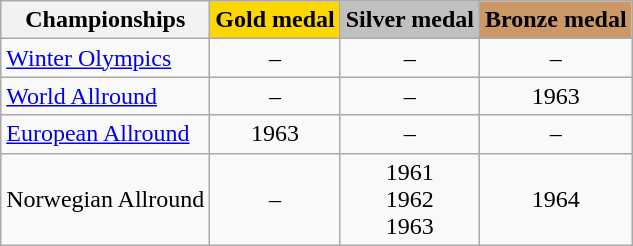<table class="wikitable">
<tr>
<th>Championships</th>
<td align=center bgcolor=gold><strong>Gold medal</strong></td>
<td align=center bgcolor=silver><strong>Silver medal</strong></td>
<td align=center bgcolor=cc9966><strong>Bronze medal</strong></td>
</tr>
<tr align="center">
<td align="left"><a href='#'>Winter Olympics</a></td>
<td>–</td>
<td>–</td>
<td>–</td>
</tr>
<tr align="center">
<td align="left"><a href='#'>World Allround</a></td>
<td>–</td>
<td>–</td>
<td>1963</td>
</tr>
<tr align="center">
<td align="left"><a href='#'>European Allround</a></td>
<td>1963</td>
<td>–</td>
<td>–</td>
</tr>
<tr align="center">
<td align="left">Norwegian Allround</td>
<td>–</td>
<td>1961 <br> 1962 <br> 1963</td>
<td>1964</td>
</tr>
</table>
